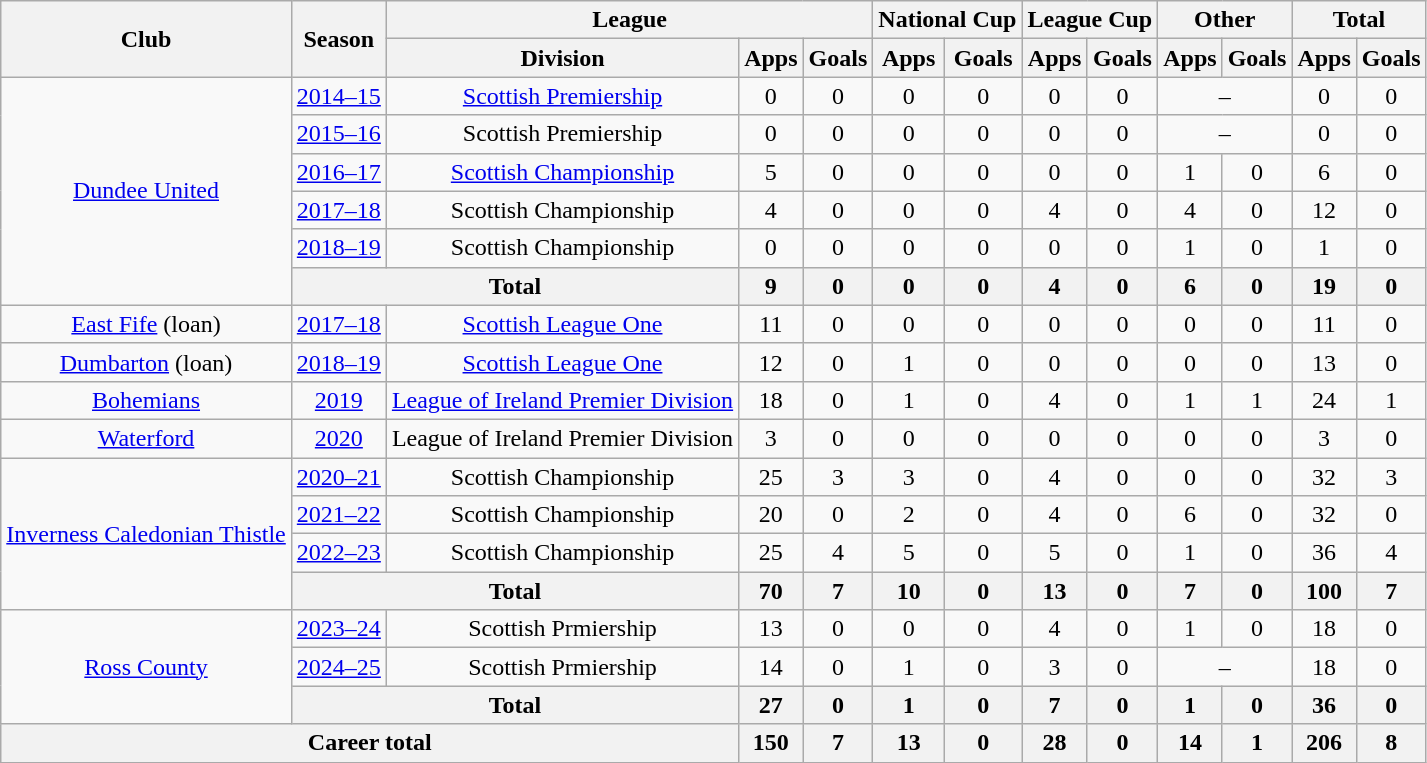<table class="wikitable" style="text-align: center">
<tr>
<th rowspan="2">Club</th>
<th rowspan="2">Season</th>
<th colspan="3">League</th>
<th colspan="2">National Cup</th>
<th colspan="2">League Cup</th>
<th colspan="2">Other</th>
<th colspan="2">Total</th>
</tr>
<tr>
<th>Division</th>
<th>Apps</th>
<th>Goals</th>
<th>Apps</th>
<th>Goals</th>
<th>Apps</th>
<th>Goals</th>
<th>Apps</th>
<th>Goals</th>
<th>Apps</th>
<th>Goals</th>
</tr>
<tr>
<td rowspan="6"><a href='#'>Dundee United</a></td>
<td><a href='#'>2014–15</a></td>
<td><a href='#'>Scottish Premiership</a></td>
<td>0</td>
<td>0</td>
<td>0</td>
<td>0</td>
<td>0</td>
<td>0</td>
<td colspan="2">–</td>
<td>0</td>
<td>0</td>
</tr>
<tr>
<td><a href='#'>2015–16</a></td>
<td>Scottish Premiership</td>
<td>0</td>
<td>0</td>
<td>0</td>
<td>0</td>
<td>0</td>
<td>0</td>
<td colspan="2">–</td>
<td>0</td>
<td>0</td>
</tr>
<tr>
<td><a href='#'>2016–17</a></td>
<td><a href='#'>Scottish Championship</a></td>
<td>5</td>
<td>0</td>
<td>0</td>
<td>0</td>
<td>0</td>
<td>0</td>
<td>1</td>
<td>0</td>
<td>6</td>
<td>0</td>
</tr>
<tr>
<td><a href='#'>2017–18</a></td>
<td>Scottish Championship</td>
<td>4</td>
<td>0</td>
<td>0</td>
<td>0</td>
<td>4</td>
<td>0</td>
<td>4</td>
<td>0</td>
<td>12</td>
<td>0</td>
</tr>
<tr>
<td><a href='#'>2018–19</a></td>
<td>Scottish Championship</td>
<td>0</td>
<td>0</td>
<td>0</td>
<td>0</td>
<td>0</td>
<td>0</td>
<td>1</td>
<td>0</td>
<td>1</td>
<td>0</td>
</tr>
<tr>
<th colspan=2>Total</th>
<th>9</th>
<th>0</th>
<th>0</th>
<th>0</th>
<th>4</th>
<th>0</th>
<th>6</th>
<th>0</th>
<th>19</th>
<th>0</th>
</tr>
<tr>
<td><a href='#'>East Fife</a> (loan)</td>
<td><a href='#'>2017–18</a></td>
<td><a href='#'>Scottish League One</a></td>
<td>11</td>
<td>0</td>
<td>0</td>
<td>0</td>
<td>0</td>
<td>0</td>
<td>0</td>
<td>0</td>
<td>11</td>
<td>0</td>
</tr>
<tr>
<td><a href='#'>Dumbarton</a> (loan)</td>
<td><a href='#'>2018–19</a></td>
<td><a href='#'>Scottish League One</a></td>
<td>12</td>
<td>0</td>
<td>1</td>
<td>0</td>
<td>0</td>
<td>0</td>
<td>0</td>
<td>0</td>
<td>13</td>
<td>0</td>
</tr>
<tr>
<td><a href='#'>Bohemians</a></td>
<td><a href='#'>2019</a></td>
<td><a href='#'>League of Ireland Premier Division</a></td>
<td>18</td>
<td>0</td>
<td>1</td>
<td>0</td>
<td>4</td>
<td>0</td>
<td>1</td>
<td>1</td>
<td>24</td>
<td>1</td>
</tr>
<tr>
<td><a href='#'>Waterford</a></td>
<td><a href='#'>2020</a></td>
<td>League of Ireland Premier Division</td>
<td>3</td>
<td>0</td>
<td>0</td>
<td>0</td>
<td>0</td>
<td>0</td>
<td>0</td>
<td>0</td>
<td>3</td>
<td>0</td>
</tr>
<tr>
<td rowspan=4><a href='#'>Inverness Caledonian Thistle</a></td>
<td><a href='#'>2020–21</a></td>
<td>Scottish Championship</td>
<td>25</td>
<td>3</td>
<td>3</td>
<td>0</td>
<td>4</td>
<td>0</td>
<td>0</td>
<td>0</td>
<td>32</td>
<td>3</td>
</tr>
<tr>
<td><a href='#'>2021–22</a></td>
<td>Scottish Championship</td>
<td>20</td>
<td>0</td>
<td>2</td>
<td>0</td>
<td>4</td>
<td>0</td>
<td>6</td>
<td>0</td>
<td>32</td>
<td>0</td>
</tr>
<tr>
<td><a href='#'>2022–23</a></td>
<td>Scottish Championship</td>
<td>25</td>
<td>4</td>
<td>5</td>
<td>0</td>
<td>5</td>
<td>0</td>
<td>1</td>
<td>0</td>
<td>36</td>
<td>4</td>
</tr>
<tr>
<th colspan=2>Total</th>
<th>70</th>
<th>7</th>
<th>10</th>
<th>0</th>
<th>13</th>
<th>0</th>
<th>7</th>
<th>0</th>
<th>100</th>
<th>7</th>
</tr>
<tr>
<td rowspan=3><a href='#'>Ross County</a></td>
<td><a href='#'>2023–24</a></td>
<td>Scottish Prmiership</td>
<td>13</td>
<td>0</td>
<td>0</td>
<td>0</td>
<td>4</td>
<td>0</td>
<td>1</td>
<td>0</td>
<td>18</td>
<td>0</td>
</tr>
<tr>
<td><a href='#'>2024–25</a></td>
<td>Scottish Prmiership</td>
<td>14</td>
<td>0</td>
<td>1</td>
<td>0</td>
<td>3</td>
<td>0</td>
<td colspan="2">–</td>
<td>18</td>
<td>0</td>
</tr>
<tr>
<th colspan=2>Total</th>
<th>27</th>
<th>0</th>
<th>1</th>
<th>0</th>
<th>7</th>
<th>0</th>
<th>1</th>
<th>0</th>
<th>36</th>
<th>0</th>
</tr>
<tr>
<th colspan="3">Career total</th>
<th>150</th>
<th>7</th>
<th>13</th>
<th>0</th>
<th>28</th>
<th>0</th>
<th>14</th>
<th>1</th>
<th>206</th>
<th>8</th>
</tr>
</table>
